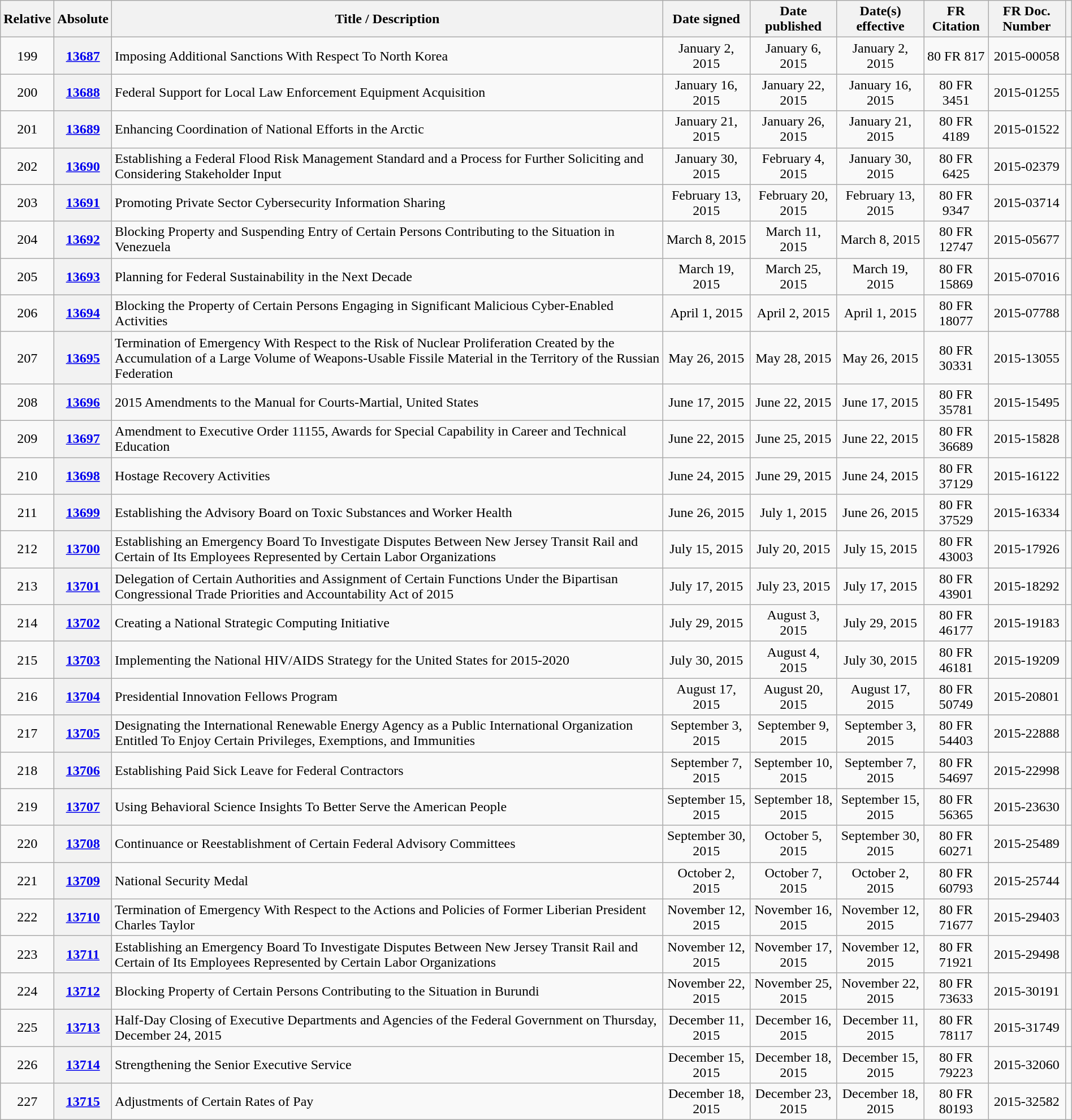<table class="wikitable sortable plainrowheaders" style="width:100%">
<tr style="text-align:center">
<th>Relative </th>
<th>Absolute </th>
<th>Title / Description</th>
<th>Date signed</th>
<th>Date published</th>
<th>Date(s) effective</th>
<th>FR Citation</th>
<th>FR Doc. Number</th>
<th class="unsortable"></th>
</tr>
<tr style="text-align:center">
<td>199</td>
<th><a href='#'>13687</a></th>
<td style="text-align:left">Imposing Additional Sanctions With Respect To North Korea</td>
<td>January 2, 2015</td>
<td>January 6, 2015</td>
<td>January 2, 2015</td>
<td>80 FR 817</td>
<td>2015-00058</td>
<td></td>
</tr>
<tr style="text-align:center">
<td>200</td>
<th><a href='#'>13688</a></th>
<td style="text-align:left">Federal Support for Local Law Enforcement Equipment Acquisition</td>
<td>January 16, 2015</td>
<td>January 22, 2015</td>
<td>January 16, 2015</td>
<td>80 FR 3451</td>
<td>2015-01255</td>
<td></td>
</tr>
<tr style="text-align:center">
<td>201</td>
<th><a href='#'>13689</a></th>
<td style="text-align:left">Enhancing Coordination of National Efforts in the Arctic</td>
<td>January 21, 2015</td>
<td>January 26, 2015</td>
<td>January 21, 2015</td>
<td>80 FR 4189</td>
<td>2015-01522</td>
<td></td>
</tr>
<tr style="text-align:center">
<td>202</td>
<th><a href='#'>13690</a></th>
<td style="text-align:left">Establishing a Federal Flood Risk Management Standard and a Process for Further Soliciting and Considering Stakeholder Input</td>
<td>January 30, 2015</td>
<td>February 4, 2015</td>
<td>January 30, 2015</td>
<td>80 FR 6425</td>
<td>2015-02379</td>
<td></td>
</tr>
<tr style="text-align:center">
<td>203</td>
<th><a href='#'>13691</a></th>
<td style="text-align:left">Promoting Private Sector Cybersecurity Information Sharing</td>
<td>February 13, 2015</td>
<td>February 20, 2015</td>
<td>February 13, 2015</td>
<td>80 FR 9347</td>
<td>2015-03714</td>
<td></td>
</tr>
<tr style="text-align:center">
<td>204</td>
<th><a href='#'>13692</a></th>
<td style="text-align:left">Blocking Property and Suspending Entry of Certain Persons Contributing to the Situation in Venezuela</td>
<td>March 8, 2015</td>
<td>March 11, 2015</td>
<td>March 8, 2015</td>
<td>80 FR 12747</td>
<td>2015-05677</td>
<td></td>
</tr>
<tr style="text-align:center">
<td>205</td>
<th><a href='#'>13693</a></th>
<td style="text-align:left">Planning for Federal Sustainability in the Next Decade</td>
<td>March 19, 2015</td>
<td>March 25, 2015</td>
<td>March 19, 2015</td>
<td>80 FR 15869</td>
<td>2015-07016</td>
<td></td>
</tr>
<tr style="text-align:center">
<td>206</td>
<th><a href='#'>13694</a></th>
<td style="text-align:left">Blocking the Property of Certain Persons Engaging in Significant Malicious Cyber-Enabled Activities</td>
<td>April 1, 2015</td>
<td>April 2, 2015</td>
<td>April 1, 2015</td>
<td>80 FR 18077</td>
<td>2015-07788</td>
<td></td>
</tr>
<tr style="text-align:center">
<td>207</td>
<th><a href='#'>13695</a></th>
<td style="text-align:left">Termination of Emergency With Respect to the Risk of Nuclear Proliferation Created by the Accumulation of a Large Volume of Weapons-Usable Fissile Material in the Territory of the Russian Federation</td>
<td>May 26, 2015</td>
<td>May 28, 2015</td>
<td>May 26, 2015</td>
<td>80 FR 30331</td>
<td>2015-13055</td>
<td></td>
</tr>
<tr style="text-align:center">
<td>208</td>
<th><a href='#'>13696</a></th>
<td style="text-align:left">2015 Amendments to the Manual for Courts-Martial, United States</td>
<td>June 17, 2015</td>
<td>June 22, 2015</td>
<td>June 17, 2015</td>
<td>80 FR 35781</td>
<td>2015-15495</td>
<td></td>
</tr>
<tr style="text-align:center">
<td>209</td>
<th><a href='#'>13697</a></th>
<td style="text-align:left">Amendment to Executive Order 11155, Awards for Special Capability in Career and Technical Education</td>
<td>June 22, 2015</td>
<td>June 25, 2015</td>
<td>June 22, 2015</td>
<td>80 FR 36689</td>
<td>2015-15828</td>
<td></td>
</tr>
<tr style="text-align:center">
<td>210</td>
<th><a href='#'>13698</a></th>
<td style="text-align:left">Hostage Recovery Activities</td>
<td>June 24, 2015</td>
<td>June 29, 2015</td>
<td>June 24, 2015</td>
<td>80 FR 37129</td>
<td>2015-16122</td>
<td></td>
</tr>
<tr style="text-align:center">
<td>211</td>
<th><a href='#'>13699</a></th>
<td style="text-align:left">Establishing the Advisory Board on Toxic Substances and Worker Health</td>
<td>June 26, 2015</td>
<td>July 1, 2015</td>
<td>June 26, 2015</td>
<td>80 FR 37529</td>
<td>2015-16334</td>
<td></td>
</tr>
<tr style="text-align:center">
<td>212</td>
<th><a href='#'>13700</a></th>
<td style="text-align:left">Establishing an Emergency Board To Investigate Disputes Between New Jersey Transit Rail and Certain of Its Employees Represented by Certain Labor Organizations</td>
<td>July 15, 2015</td>
<td>July 20, 2015</td>
<td>July 15, 2015</td>
<td>80 FR 43003</td>
<td>2015-17926</td>
<td></td>
</tr>
<tr style="text-align:center">
<td>213</td>
<th><a href='#'>13701</a></th>
<td style="text-align:left">Delegation of Certain Authorities and Assignment of Certain Functions Under the Bipartisan Congressional Trade Priorities and Accountability Act of 2015</td>
<td>July 17, 2015</td>
<td>July 23, 2015</td>
<td>July 17, 2015</td>
<td>80 FR 43901</td>
<td>2015-18292</td>
<td></td>
</tr>
<tr style="text-align:center">
<td>214</td>
<th><a href='#'>13702</a></th>
<td style="text-align:left">Creating a National Strategic Computing Initiative</td>
<td>July 29, 2015</td>
<td>August 3, 2015</td>
<td>July 29, 2015</td>
<td>80 FR 46177</td>
<td>2015-19183</td>
<td></td>
</tr>
<tr style="text-align:center">
<td>215</td>
<th><a href='#'>13703</a></th>
<td style="text-align:left">Implementing the National HIV/AIDS Strategy for the United States for 2015-2020</td>
<td>July 30, 2015</td>
<td>August 4, 2015</td>
<td>July 30, 2015</td>
<td>80 FR 46181</td>
<td>2015-19209</td>
<td></td>
</tr>
<tr style="text-align:center">
<td>216</td>
<th><a href='#'>13704</a></th>
<td style="text-align:left">Presidential Innovation Fellows Program</td>
<td>August 17, 2015</td>
<td>August 20, 2015</td>
<td>August 17, 2015</td>
<td>80 FR 50749</td>
<td>2015-20801</td>
<td></td>
</tr>
<tr style="text-align:center">
<td>217</td>
<th><a href='#'>13705</a></th>
<td style="text-align:left">Designating the International Renewable Energy Agency as a Public International Organization Entitled To Enjoy Certain Privileges, Exemptions, and Immunities</td>
<td>September 3, 2015</td>
<td>September 9, 2015</td>
<td>September 3, 2015</td>
<td>80 FR 54403</td>
<td>2015-22888</td>
<td></td>
</tr>
<tr style="text-align:center">
<td>218</td>
<th><a href='#'>13706</a></th>
<td style="text-align:left">Establishing Paid Sick Leave for Federal Contractors</td>
<td>September 7, 2015</td>
<td>September 10, 2015</td>
<td>September 7, 2015</td>
<td>80 FR 54697</td>
<td>2015-22998</td>
<td></td>
</tr>
<tr style="text-align:center">
<td>219</td>
<th><a href='#'>13707</a></th>
<td style="text-align:left">Using Behavioral Science Insights To Better Serve the American People</td>
<td>September 15, 2015</td>
<td>September 18, 2015</td>
<td>September 15, 2015</td>
<td>80 FR 56365</td>
<td>2015-23630</td>
<td></td>
</tr>
<tr style="text-align:center">
<td>220</td>
<th><a href='#'>13708</a></th>
<td style="text-align:left">Continuance or Reestablishment of Certain Federal Advisory Committees</td>
<td>September 30, 2015</td>
<td>October 5, 2015</td>
<td>September 30, 2015</td>
<td>80 FR 60271</td>
<td>2015-25489</td>
<td></td>
</tr>
<tr style="text-align:center">
<td>221</td>
<th><a href='#'>13709</a></th>
<td style="text-align:left">National Security Medal</td>
<td>October 2, 2015</td>
<td>October 7, 2015</td>
<td>October 2, 2015</td>
<td>80 FR 60793</td>
<td>2015-25744</td>
<td></td>
</tr>
<tr style="text-align:center">
<td>222</td>
<th><a href='#'>13710</a></th>
<td style="text-align:left">Termination of Emergency With Respect to the Actions and Policies of Former Liberian President Charles Taylor</td>
<td>November 12, 2015</td>
<td>November 16, 2015</td>
<td>November 12, 2015</td>
<td>80 FR 71677</td>
<td>2015-29403</td>
<td></td>
</tr>
<tr style="text-align:center">
<td>223</td>
<th><a href='#'>13711</a></th>
<td style="text-align:left">Establishing an Emergency Board To Investigate Disputes Between New Jersey Transit Rail and Certain of Its Employees Represented by Certain Labor Organizations</td>
<td>November 12, 2015</td>
<td>November 17, 2015</td>
<td>November 12, 2015</td>
<td>80 FR 71921</td>
<td>2015-29498</td>
<td></td>
</tr>
<tr style="text-align:center">
<td>224</td>
<th><a href='#'>13712</a></th>
<td style="text-align:left">Blocking Property of Certain Persons Contributing to the Situation in Burundi</td>
<td>November 22, 2015</td>
<td>November 25, 2015</td>
<td>November 22, 2015</td>
<td>80 FR 73633</td>
<td>2015-30191</td>
<td></td>
</tr>
<tr style="text-align:center">
<td>225</td>
<th><a href='#'>13713</a></th>
<td style="text-align:left">Half-Day Closing of Executive Departments and Agencies of the Federal Government on Thursday, December 24, 2015</td>
<td>December 11, 2015</td>
<td>December 16, 2015</td>
<td>December 11, 2015</td>
<td>80 FR 78117</td>
<td>2015-31749</td>
<td></td>
</tr>
<tr style="text-align:center">
<td>226</td>
<th><a href='#'>13714</a></th>
<td style="text-align:left">Strengthening the Senior Executive Service</td>
<td>December 15, 2015</td>
<td>December 18, 2015</td>
<td>December 15, 2015</td>
<td>80 FR 79223</td>
<td>2015-32060</td>
<td></td>
</tr>
<tr style="text-align:center">
<td>227</td>
<th><a href='#'>13715</a></th>
<td style="text-align:left">Adjustments of Certain Rates of Pay</td>
<td>December 18, 2015</td>
<td>December 23, 2015</td>
<td>December 18, 2015</td>
<td>80 FR 80193</td>
<td>2015-32582</td>
<td></td>
</tr>
</table>
